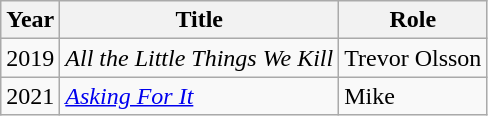<table class="wikitable sortable">
<tr>
<th>Year</th>
<th>Title</th>
<th>Role</th>
</tr>
<tr>
<td>2019</td>
<td><em>All the Little Things We Kill</em></td>
<td>Trevor Olsson</td>
</tr>
<tr>
<td>2021</td>
<td><em><a href='#'>Asking For It</a></em></td>
<td>Mike</td>
</tr>
</table>
